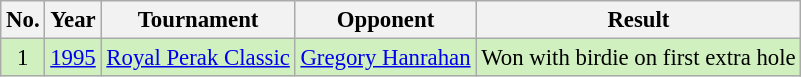<table class="wikitable" style="font-size:95%;">
<tr>
<th>No.</th>
<th>Year</th>
<th>Tournament</th>
<th>Opponent</th>
<th>Result</th>
</tr>
<tr style="background:#D0F0C0;">
<td align=center>1</td>
<td><a href='#'>1995</a></td>
<td><a href='#'>Royal Perak Classic</a></td>
<td> <a href='#'>Gregory Hanrahan</a></td>
<td>Won with birdie on first extra hole</td>
</tr>
</table>
